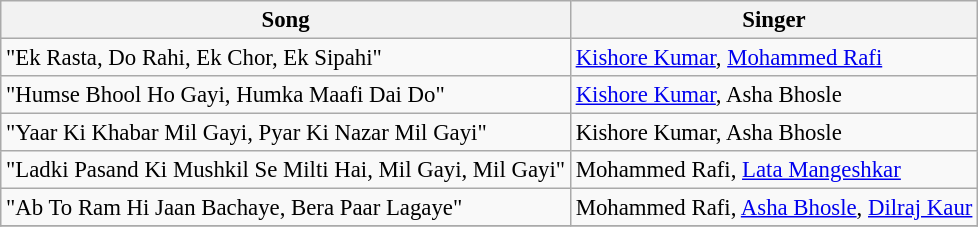<table class=wikitable style="font-size:95%;">
<tr>
<th>Song</th>
<th>Singer</th>
</tr>
<tr>
<td>"Ek Rasta, Do Rahi, Ek Chor, Ek Sipahi"</td>
<td><a href='#'>Kishore Kumar</a>, <a href='#'>Mohammed Rafi</a></td>
</tr>
<tr>
<td>"Humse Bhool Ho Gayi, Humka Maafi Dai Do"</td>
<td><a href='#'>Kishore Kumar</a>, Asha Bhosle</td>
</tr>
<tr>
<td>"Yaar Ki Khabar Mil Gayi, Pyar Ki Nazar Mil Gayi"</td>
<td>Kishore Kumar, Asha Bhosle</td>
</tr>
<tr>
<td>"Ladki Pasand Ki Mushkil Se Milti Hai, Mil Gayi, Mil Gayi"</td>
<td>Mohammed Rafi, <a href='#'>Lata Mangeshkar</a></td>
</tr>
<tr>
<td>"Ab To Ram Hi Jaan Bachaye, Bera Paar Lagaye"</td>
<td>Mohammed Rafi, <a href='#'>Asha Bhosle</a>, <a href='#'>Dilraj Kaur</a></td>
</tr>
<tr>
</tr>
</table>
